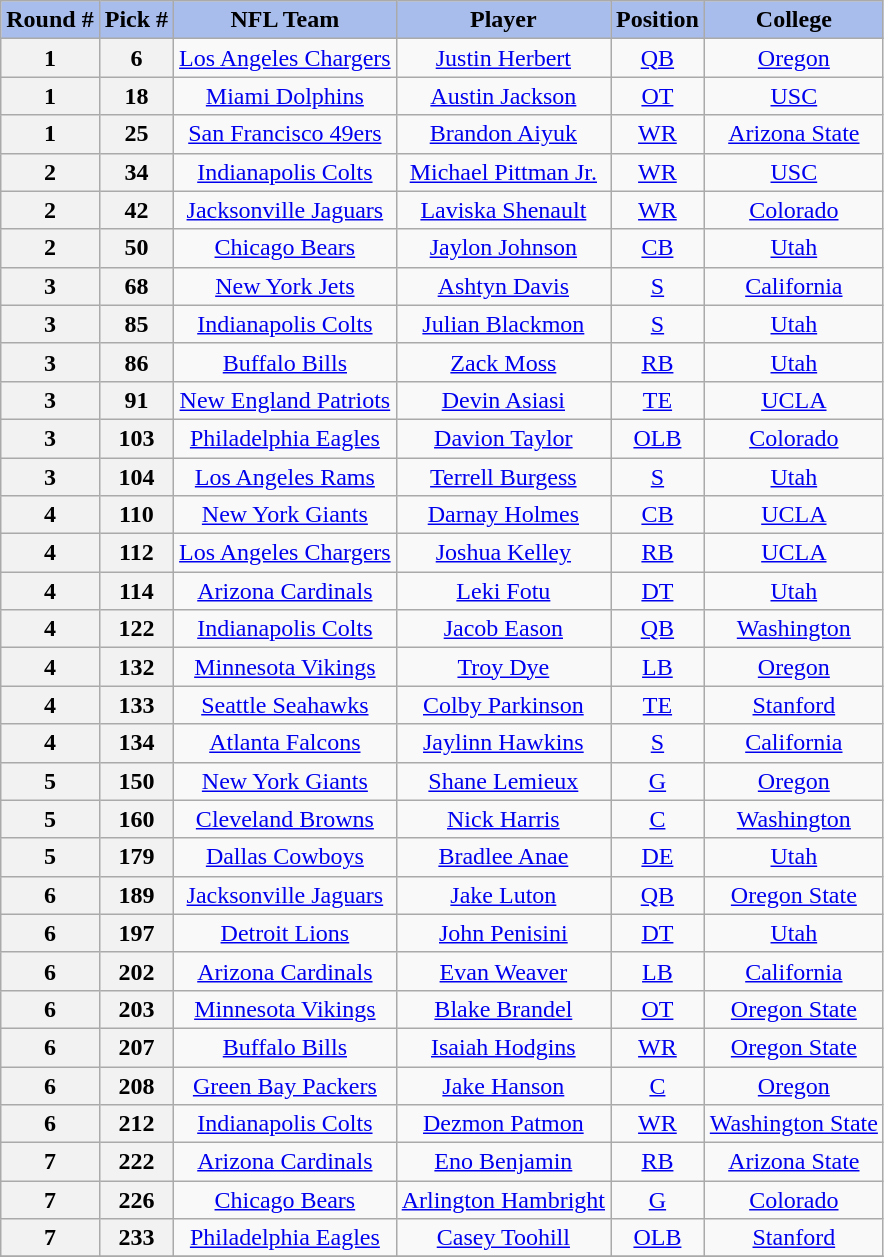<table class="wikitable sortable" border="1" style="text-align: center;">
<tr>
<th style="background:#A8BDEC;">Round #</th>
<th style="background:#A8BDEC;">Pick #</th>
<th style="background:#A8BDEC;">NFL Team</th>
<th style="background:#A8BDEC;">Player</th>
<th style="background:#A8BDEC;">Position</th>
<th style="background:#A8BDEC;">College</th>
</tr>
<tr>
<th>1</th>
<th>6</th>
<td><a href='#'>Los Angeles Chargers</a></td>
<td><a href='#'>Justin Herbert</a></td>
<td><a href='#'>QB</a></td>
<td><a href='#'>Oregon</a></td>
</tr>
<tr>
<th>1</th>
<th>18</th>
<td><a href='#'>Miami Dolphins</a></td>
<td><a href='#'>Austin Jackson</a></td>
<td><a href='#'>OT</a></td>
<td><a href='#'>USC</a></td>
</tr>
<tr>
<th>1</th>
<th>25</th>
<td><a href='#'>San Francisco 49ers</a></td>
<td><a href='#'>Brandon Aiyuk</a></td>
<td><a href='#'>WR</a></td>
<td><a href='#'>Arizona State</a></td>
</tr>
<tr>
<th>2</th>
<th>34</th>
<td><a href='#'>Indianapolis Colts</a></td>
<td><a href='#'>Michael Pittman Jr.</a></td>
<td><a href='#'>WR</a></td>
<td><a href='#'>USC</a></td>
</tr>
<tr>
<th>2</th>
<th>42</th>
<td><a href='#'>Jacksonville Jaguars</a></td>
<td><a href='#'>Laviska Shenault</a></td>
<td><a href='#'>WR</a></td>
<td><a href='#'>Colorado</a></td>
</tr>
<tr>
<th>2</th>
<th>50</th>
<td><a href='#'>Chicago Bears</a></td>
<td><a href='#'>Jaylon Johnson</a></td>
<td><a href='#'>CB</a></td>
<td><a href='#'>Utah</a></td>
</tr>
<tr>
<th>3</th>
<th>68</th>
<td><a href='#'>New York Jets</a></td>
<td><a href='#'>Ashtyn Davis</a></td>
<td><a href='#'>S</a></td>
<td><a href='#'>California</a></td>
</tr>
<tr>
<th>3</th>
<th>85</th>
<td><a href='#'>Indianapolis Colts</a></td>
<td><a href='#'>Julian Blackmon</a></td>
<td><a href='#'>S</a></td>
<td><a href='#'>Utah</a></td>
</tr>
<tr>
<th>3</th>
<th>86</th>
<td><a href='#'>Buffalo Bills</a></td>
<td><a href='#'>Zack Moss</a></td>
<td><a href='#'>RB</a></td>
<td><a href='#'>Utah</a></td>
</tr>
<tr>
<th>3</th>
<th>91</th>
<td><a href='#'>New England Patriots</a></td>
<td><a href='#'>Devin Asiasi</a></td>
<td><a href='#'>TE</a></td>
<td><a href='#'>UCLA</a></td>
</tr>
<tr>
<th>3</th>
<th>103</th>
<td><a href='#'>Philadelphia Eagles</a></td>
<td><a href='#'>Davion Taylor</a></td>
<td><a href='#'>OLB</a></td>
<td><a href='#'>Colorado</a></td>
</tr>
<tr>
<th>3</th>
<th>104</th>
<td><a href='#'>Los Angeles Rams</a></td>
<td><a href='#'>Terrell Burgess</a></td>
<td><a href='#'>S</a></td>
<td><a href='#'>Utah</a></td>
</tr>
<tr>
<th>4</th>
<th>110</th>
<td><a href='#'>New York Giants</a></td>
<td><a href='#'>Darnay Holmes</a></td>
<td><a href='#'>CB</a></td>
<td><a href='#'>UCLA</a></td>
</tr>
<tr>
<th>4</th>
<th>112</th>
<td><a href='#'>Los Angeles Chargers</a></td>
<td><a href='#'>Joshua Kelley</a></td>
<td><a href='#'>RB</a></td>
<td><a href='#'>UCLA</a></td>
</tr>
<tr>
<th>4</th>
<th>114</th>
<td><a href='#'>Arizona Cardinals</a></td>
<td><a href='#'>Leki Fotu</a></td>
<td><a href='#'>DT</a></td>
<td><a href='#'>Utah</a></td>
</tr>
<tr>
<th>4</th>
<th>122</th>
<td><a href='#'>Indianapolis Colts</a></td>
<td><a href='#'>Jacob Eason</a></td>
<td><a href='#'>QB</a></td>
<td><a href='#'>Washington</a></td>
</tr>
<tr>
<th>4</th>
<th>132</th>
<td><a href='#'>Minnesota Vikings</a></td>
<td><a href='#'>Troy Dye</a></td>
<td><a href='#'>LB</a></td>
<td><a href='#'>Oregon</a></td>
</tr>
<tr>
<th>4</th>
<th>133</th>
<td><a href='#'>Seattle Seahawks</a></td>
<td><a href='#'>Colby Parkinson</a></td>
<td><a href='#'>TE</a></td>
<td><a href='#'>Stanford</a></td>
</tr>
<tr>
<th>4</th>
<th>134</th>
<td><a href='#'>Atlanta Falcons</a></td>
<td><a href='#'>Jaylinn Hawkins</a></td>
<td><a href='#'>S</a></td>
<td><a href='#'>California</a></td>
</tr>
<tr>
<th>5</th>
<th>150</th>
<td><a href='#'>New York Giants</a></td>
<td><a href='#'>Shane Lemieux</a></td>
<td><a href='#'>G</a></td>
<td><a href='#'>Oregon</a></td>
</tr>
<tr>
<th>5</th>
<th>160</th>
<td><a href='#'>Cleveland Browns</a></td>
<td><a href='#'>Nick Harris</a></td>
<td><a href='#'>C</a></td>
<td><a href='#'>Washington</a></td>
</tr>
<tr>
<th>5</th>
<th>179</th>
<td><a href='#'>Dallas Cowboys</a></td>
<td><a href='#'>Bradlee Anae</a></td>
<td><a href='#'>DE</a></td>
<td><a href='#'>Utah</a></td>
</tr>
<tr>
<th>6</th>
<th>189</th>
<td><a href='#'>Jacksonville Jaguars</a></td>
<td><a href='#'>Jake Luton</a></td>
<td><a href='#'>QB</a></td>
<td><a href='#'>Oregon State</a></td>
</tr>
<tr>
<th>6</th>
<th>197</th>
<td><a href='#'>Detroit Lions</a></td>
<td><a href='#'>John Penisini</a></td>
<td><a href='#'>DT</a></td>
<td><a href='#'>Utah</a></td>
</tr>
<tr>
<th>6</th>
<th>202</th>
<td><a href='#'>Arizona Cardinals</a></td>
<td><a href='#'>Evan Weaver</a></td>
<td><a href='#'>LB</a></td>
<td><a href='#'>California</a></td>
</tr>
<tr>
<th>6</th>
<th>203</th>
<td><a href='#'>Minnesota Vikings</a></td>
<td><a href='#'>Blake Brandel</a></td>
<td><a href='#'>OT</a></td>
<td><a href='#'>Oregon State</a></td>
</tr>
<tr>
<th>6</th>
<th>207</th>
<td><a href='#'>Buffalo Bills</a></td>
<td><a href='#'>Isaiah Hodgins</a></td>
<td><a href='#'>WR</a></td>
<td><a href='#'>Oregon State</a></td>
</tr>
<tr>
<th>6</th>
<th>208</th>
<td><a href='#'>Green Bay Packers</a></td>
<td><a href='#'>Jake Hanson</a></td>
<td><a href='#'>C</a></td>
<td><a href='#'>Oregon</a></td>
</tr>
<tr>
<th>6</th>
<th>212</th>
<td><a href='#'>Indianapolis Colts</a></td>
<td><a href='#'>Dezmon Patmon</a></td>
<td><a href='#'>WR</a></td>
<td><a href='#'>Washington State</a></td>
</tr>
<tr>
<th>7</th>
<th>222</th>
<td><a href='#'>Arizona Cardinals</a></td>
<td><a href='#'>Eno Benjamin</a></td>
<td><a href='#'>RB</a></td>
<td><a href='#'>Arizona State</a></td>
</tr>
<tr>
<th>7</th>
<th>226</th>
<td><a href='#'>Chicago Bears</a></td>
<td><a href='#'>Arlington Hambright</a></td>
<td><a href='#'>G</a></td>
<td><a href='#'>Colorado</a></td>
</tr>
<tr>
<th>7</th>
<th>233</th>
<td><a href='#'>Philadelphia Eagles</a></td>
<td><a href='#'>Casey Toohill</a></td>
<td><a href='#'>OLB</a></td>
<td><a href='#'>Stanford</a></td>
</tr>
<tr>
</tr>
</table>
